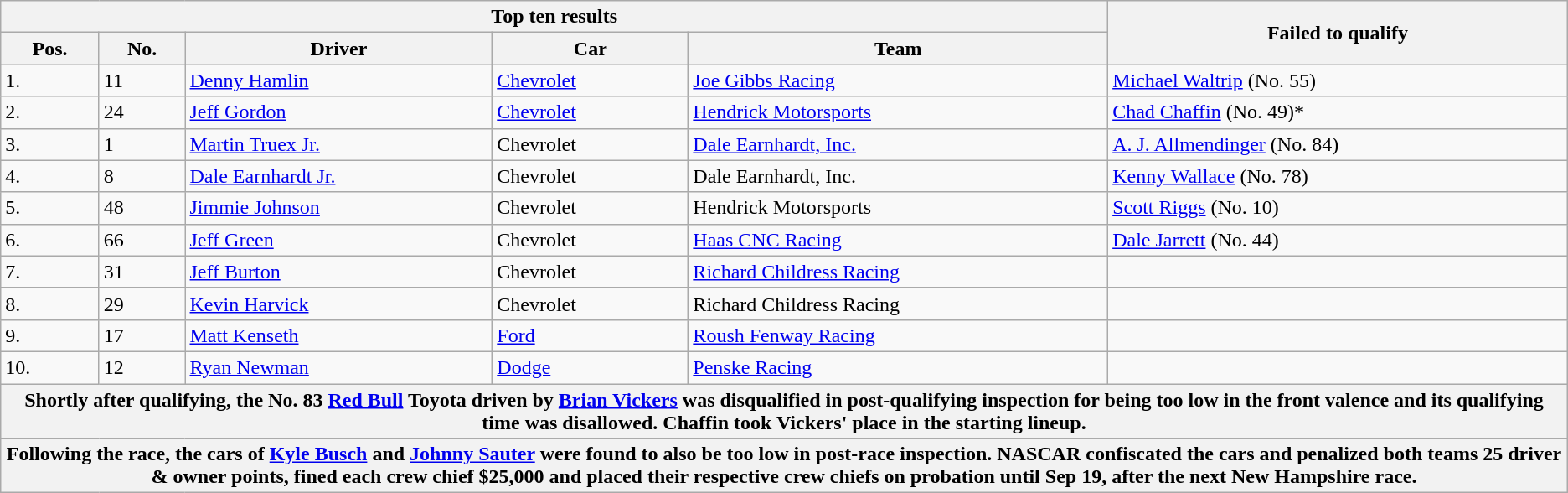<table class="wikitable">
<tr>
<th colspan=5>Top ten results</th>
<th rowspan=2>Failed to qualify</th>
</tr>
<tr>
<th>Pos.</th>
<th>No.</th>
<th>Driver</th>
<th>Car</th>
<th>Team</th>
</tr>
<tr>
<td>1.</td>
<td>11</td>
<td><a href='#'>Denny Hamlin</a></td>
<td><a href='#'>Chevrolet</a></td>
<td><a href='#'>Joe Gibbs Racing</a></td>
<td><a href='#'>Michael Waltrip</a> (No. 55)</td>
</tr>
<tr>
<td>2.</td>
<td>24</td>
<td><a href='#'>Jeff Gordon</a></td>
<td><a href='#'>Chevrolet</a></td>
<td><a href='#'>Hendrick Motorsports</a></td>
<td><a href='#'>Chad Chaffin</a> (No. 49)*</td>
</tr>
<tr>
<td>3.</td>
<td>1</td>
<td><a href='#'>Martin Truex Jr.</a></td>
<td>Chevrolet</td>
<td><a href='#'>Dale Earnhardt, Inc.</a></td>
<td><a href='#'>A. J. Allmendinger</a> (No. 84)</td>
</tr>
<tr>
<td>4.</td>
<td>8</td>
<td><a href='#'>Dale Earnhardt Jr.</a></td>
<td>Chevrolet</td>
<td>Dale Earnhardt, Inc.</td>
<td><a href='#'>Kenny Wallace</a> (No. 78)</td>
</tr>
<tr>
<td>5.</td>
<td>48</td>
<td><a href='#'>Jimmie Johnson</a></td>
<td>Chevrolet</td>
<td>Hendrick Motorsports</td>
<td><a href='#'>Scott Riggs</a> (No. 10)</td>
</tr>
<tr>
<td>6.</td>
<td>66</td>
<td><a href='#'>Jeff Green</a></td>
<td>Chevrolet</td>
<td><a href='#'>Haas CNC Racing</a></td>
<td><a href='#'>Dale Jarrett</a> (No. 44)</td>
</tr>
<tr>
<td>7.</td>
<td>31</td>
<td><a href='#'>Jeff Burton</a></td>
<td>Chevrolet</td>
<td><a href='#'>Richard Childress Racing</a></td>
<td></td>
</tr>
<tr>
<td>8.</td>
<td>29</td>
<td><a href='#'>Kevin Harvick</a></td>
<td>Chevrolet</td>
<td>Richard Childress Racing</td>
<td></td>
</tr>
<tr>
<td>9.</td>
<td>17</td>
<td><a href='#'>Matt Kenseth</a></td>
<td><a href='#'>Ford</a></td>
<td><a href='#'>Roush Fenway Racing</a></td>
<td></td>
</tr>
<tr>
<td>10.</td>
<td>12</td>
<td><a href='#'>Ryan Newman</a></td>
<td><a href='#'>Dodge</a></td>
<td><a href='#'>Penske Racing</a></td>
<td></td>
</tr>
<tr>
<th colspan=6>Shortly after qualifying, the No. 83 <a href='#'>Red Bull</a> Toyota driven by <a href='#'>Brian Vickers</a> was disqualified in post-qualifying inspection for being too low in the front valence and its qualifying time was disallowed.  Chaffin took Vickers' place in the starting lineup.</th>
</tr>
<tr>
<th colspan=6>Following the race, the cars of <a href='#'>Kyle Busch</a> and <a href='#'>Johnny Sauter</a> were found to also be too low in post-race inspection. NASCAR confiscated the cars and penalized both teams 25 driver & owner points, fined each crew chief $25,000 and placed their respective crew chiefs on probation until Sep 19, after the next New Hampshire race.</th>
</tr>
</table>
